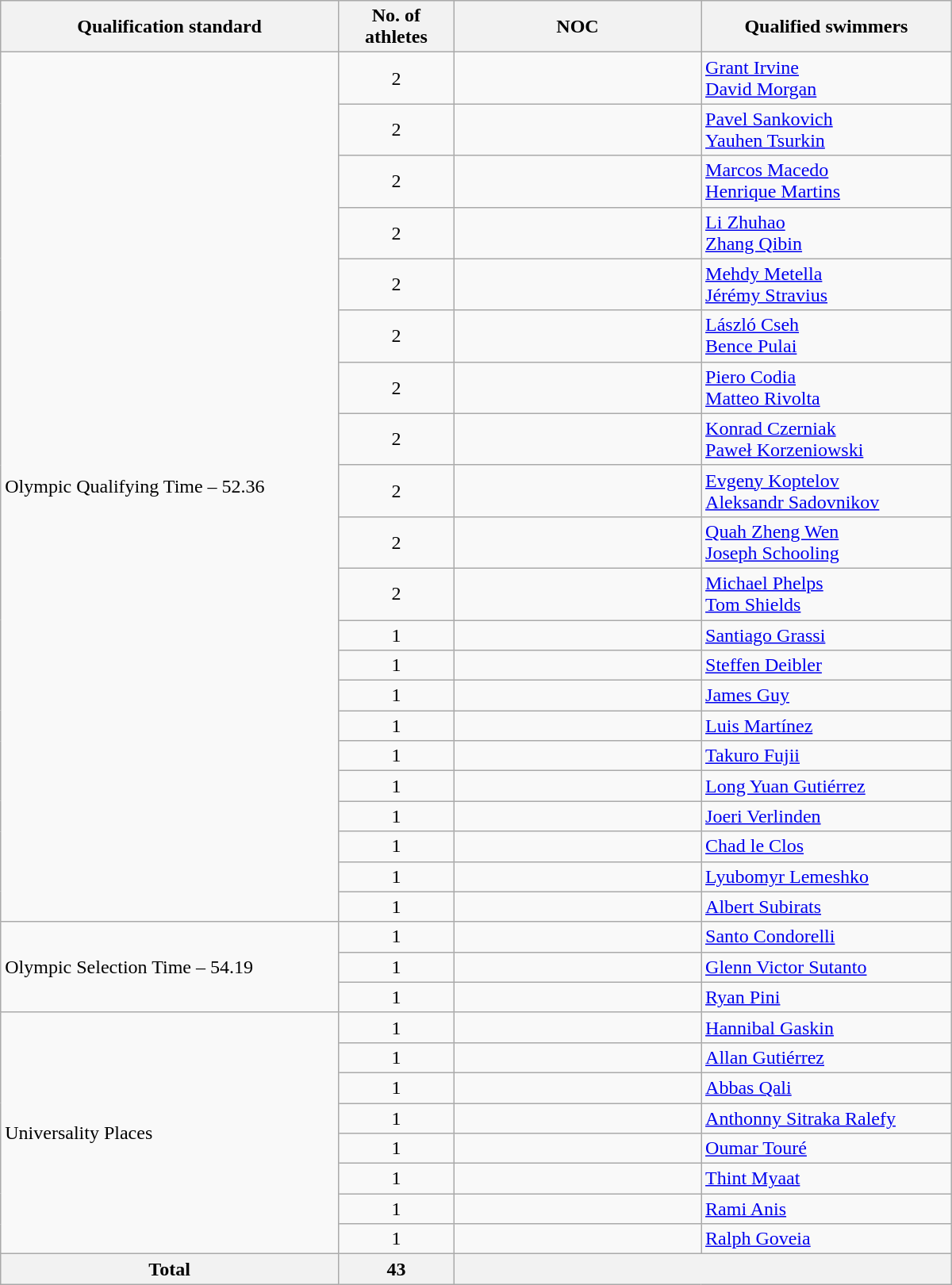<table class=wikitable style="text-align:left" width=800>
<tr>
<th>Qualification standard</th>
<th width=90>No. of athletes</th>
<th width=200>NOC</th>
<th>Qualified swimmers</th>
</tr>
<tr>
<td rowspan=21>Olympic Qualifying Time – 52.36</td>
<td align=center>2</td>
<td></td>
<td><a href='#'>Grant Irvine</a><br><a href='#'>David Morgan</a></td>
</tr>
<tr>
<td align=center>2</td>
<td></td>
<td><a href='#'>Pavel Sankovich</a><br><a href='#'>Yauhen Tsurkin</a></td>
</tr>
<tr>
<td align=center>2</td>
<td></td>
<td><a href='#'>Marcos Macedo</a><br><a href='#'>Henrique Martins</a></td>
</tr>
<tr>
<td align=center>2</td>
<td></td>
<td><a href='#'>Li Zhuhao</a><br><a href='#'>Zhang Qibin</a></td>
</tr>
<tr>
<td align=center>2</td>
<td></td>
<td><a href='#'>Mehdy Metella</a><br><a href='#'>Jérémy Stravius</a></td>
</tr>
<tr>
<td align=center>2</td>
<td></td>
<td><a href='#'>László Cseh</a><br><a href='#'>Bence Pulai</a></td>
</tr>
<tr>
<td align=center>2</td>
<td></td>
<td><a href='#'>Piero Codia</a><br><a href='#'>Matteo Rivolta</a></td>
</tr>
<tr>
<td align=center>2</td>
<td></td>
<td><a href='#'>Konrad Czerniak</a><br><a href='#'>Paweł Korzeniowski</a></td>
</tr>
<tr>
<td align=center>2</td>
<td></td>
<td><a href='#'>Evgeny Koptelov</a><br><a href='#'>Aleksandr Sadovnikov</a></td>
</tr>
<tr>
<td align=center>2</td>
<td></td>
<td><a href='#'>Quah Zheng Wen</a><br><a href='#'>Joseph Schooling</a></td>
</tr>
<tr>
<td align=center>2</td>
<td></td>
<td><a href='#'>Michael Phelps</a><br><a href='#'>Tom Shields</a></td>
</tr>
<tr>
<td align=center>1</td>
<td></td>
<td><a href='#'>Santiago Grassi</a></td>
</tr>
<tr>
<td align=center>1</td>
<td></td>
<td><a href='#'>Steffen Deibler</a></td>
</tr>
<tr>
<td align=center>1</td>
<td></td>
<td><a href='#'>James Guy</a></td>
</tr>
<tr>
<td align=center>1</td>
<td></td>
<td><a href='#'>Luis Martínez</a></td>
</tr>
<tr>
<td align=center>1</td>
<td></td>
<td><a href='#'>Takuro Fujii</a></td>
</tr>
<tr>
<td align=center>1</td>
<td></td>
<td><a href='#'>Long Yuan Gutiérrez</a></td>
</tr>
<tr>
<td align=center>1</td>
<td></td>
<td><a href='#'>Joeri Verlinden</a></td>
</tr>
<tr>
<td align=center>1</td>
<td></td>
<td><a href='#'>Chad le Clos</a></td>
</tr>
<tr>
<td align=center>1</td>
<td></td>
<td><a href='#'>Lyubomyr Lemeshko</a></td>
</tr>
<tr>
<td align=center>1</td>
<td></td>
<td><a href='#'>Albert Subirats</a></td>
</tr>
<tr>
<td rowspan=3>Olympic Selection Time – 54.19</td>
<td align=center>1</td>
<td></td>
<td><a href='#'>Santo Condorelli</a></td>
</tr>
<tr>
<td align=center>1</td>
<td></td>
<td><a href='#'>Glenn Victor Sutanto</a></td>
</tr>
<tr>
<td align=center>1</td>
<td></td>
<td><a href='#'>Ryan Pini</a></td>
</tr>
<tr>
<td rowspan=8>Universality Places</td>
<td align=center>1</td>
<td></td>
<td><a href='#'>Hannibal Gaskin</a></td>
</tr>
<tr>
<td align=center>1</td>
<td></td>
<td><a href='#'>Allan Gutiérrez</a></td>
</tr>
<tr>
<td align=center>1</td>
<td></td>
<td><a href='#'>Abbas Qali</a></td>
</tr>
<tr>
<td align=center>1</td>
<td></td>
<td><a href='#'>Anthonny Sitraka Ralefy</a></td>
</tr>
<tr>
<td align=center>1</td>
<td></td>
<td><a href='#'>Oumar Touré</a></td>
</tr>
<tr>
<td align=center>1</td>
<td></td>
<td><a href='#'>Thint Myaat</a></td>
</tr>
<tr>
<td align=center>1</td>
<td></td>
<td><a href='#'>Rami Anis</a></td>
</tr>
<tr>
<td align=center>1</td>
<td></td>
<td><a href='#'>Ralph Goveia</a></td>
</tr>
<tr>
<th><strong>Total</strong></th>
<th>43</th>
<th colspan=2></th>
</tr>
</table>
